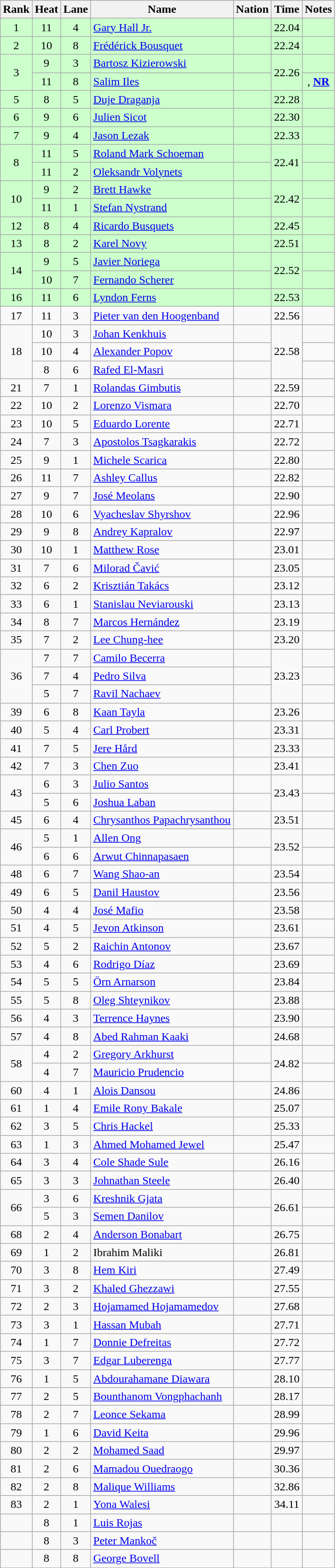<table class="wikitable sortable" style="text-align:center">
<tr>
<th>Rank</th>
<th>Heat</th>
<th>Lane</th>
<th>Name</th>
<th>Nation</th>
<th>Time</th>
<th>Notes</th>
</tr>
<tr bgcolor=#ccffcc>
<td>1</td>
<td>11</td>
<td>4</td>
<td align=left><a href='#'>Gary Hall Jr.</a></td>
<td align=left></td>
<td>22.04</td>
<td></td>
</tr>
<tr bgcolor=#ccffcc>
<td>2</td>
<td>10</td>
<td>8</td>
<td align=left><a href='#'>Frédérick Bousquet</a></td>
<td align=left></td>
<td>22.24</td>
<td></td>
</tr>
<tr bgcolor=#ccffcc>
<td rowspan=2>3</td>
<td>9</td>
<td>3</td>
<td align=left><a href='#'>Bartosz Kizierowski</a></td>
<td align=left></td>
<td rowspan=2>22.26</td>
<td></td>
</tr>
<tr bgcolor=#ccffcc>
<td>11</td>
<td>8</td>
<td align=left><a href='#'>Salim Iles</a></td>
<td align=left></td>
<td>, <strong><a href='#'>NR</a></strong></td>
</tr>
<tr bgcolor=#ccffcc>
<td>5</td>
<td>8</td>
<td>5</td>
<td align=left><a href='#'>Duje Draganja</a></td>
<td align=left></td>
<td>22.28</td>
<td></td>
</tr>
<tr bgcolor=#ccffcc>
<td>6</td>
<td>9</td>
<td>6</td>
<td align=left><a href='#'>Julien Sicot</a></td>
<td align=left></td>
<td>22.30</td>
<td></td>
</tr>
<tr bgcolor=#ccffcc>
<td>7</td>
<td>9</td>
<td>4</td>
<td align=left><a href='#'>Jason Lezak</a></td>
<td align=left></td>
<td>22.33</td>
<td></td>
</tr>
<tr bgcolor=#ccffcc>
<td rowspan=2>8</td>
<td>11</td>
<td>5</td>
<td align=left><a href='#'>Roland Mark Schoeman</a></td>
<td align=left></td>
<td rowspan=2>22.41</td>
<td></td>
</tr>
<tr bgcolor=#ccffcc>
<td>11</td>
<td>2</td>
<td align=left><a href='#'>Oleksandr Volynets</a></td>
<td align=left></td>
<td></td>
</tr>
<tr bgcolor=#ccffcc>
<td rowspan=2>10</td>
<td>9</td>
<td>2</td>
<td align=left><a href='#'>Brett Hawke</a></td>
<td align=left></td>
<td rowspan=2>22.42</td>
<td></td>
</tr>
<tr bgcolor=#ccffcc>
<td>11</td>
<td>1</td>
<td align=left><a href='#'>Stefan Nystrand</a></td>
<td align=left></td>
<td></td>
</tr>
<tr bgcolor=#ccffcc>
<td>12</td>
<td>8</td>
<td>4</td>
<td align=left><a href='#'>Ricardo Busquets</a></td>
<td align=left></td>
<td>22.45</td>
<td></td>
</tr>
<tr bgcolor=#ccffcc>
<td>13</td>
<td>8</td>
<td>2</td>
<td align=left><a href='#'>Karel Novy</a></td>
<td align=left></td>
<td>22.51</td>
<td></td>
</tr>
<tr bgcolor=#ccffcc>
<td rowspan=2>14</td>
<td>9</td>
<td>5</td>
<td align=left><a href='#'>Javier Noriega</a></td>
<td align=left></td>
<td rowspan=2>22.52</td>
<td></td>
</tr>
<tr bgcolor=#ccffcc>
<td>10</td>
<td>7</td>
<td align=left><a href='#'>Fernando Scherer</a></td>
<td align=left></td>
<td></td>
</tr>
<tr bgcolor=#ccffcc>
<td>16</td>
<td>11</td>
<td>6</td>
<td align=left><a href='#'>Lyndon Ferns</a></td>
<td align=left></td>
<td>22.53</td>
<td></td>
</tr>
<tr>
<td>17</td>
<td>11</td>
<td>3</td>
<td align=left><a href='#'>Pieter van den Hoogenband</a></td>
<td align=left></td>
<td>22.56</td>
<td></td>
</tr>
<tr>
<td rowspan=3>18</td>
<td>10</td>
<td>3</td>
<td align=left><a href='#'>Johan Kenkhuis</a></td>
<td align=left></td>
<td rowspan=3>22.58</td>
<td></td>
</tr>
<tr>
<td>10</td>
<td>4</td>
<td align=left><a href='#'>Alexander Popov</a></td>
<td align=left></td>
<td></td>
</tr>
<tr>
<td>8</td>
<td>6</td>
<td align=left><a href='#'>Rafed El-Masri</a></td>
<td align=left></td>
<td></td>
</tr>
<tr>
<td>21</td>
<td>7</td>
<td>1</td>
<td align=left><a href='#'>Rolandas Gimbutis</a></td>
<td align=left></td>
<td>22.59</td>
<td></td>
</tr>
<tr>
<td>22</td>
<td>10</td>
<td>2</td>
<td align=left><a href='#'>Lorenzo Vismara</a></td>
<td align=left></td>
<td>22.70</td>
<td></td>
</tr>
<tr>
<td>23</td>
<td>10</td>
<td>5</td>
<td align=left><a href='#'>Eduardo Lorente</a></td>
<td align=left></td>
<td>22.71</td>
<td></td>
</tr>
<tr>
<td>24</td>
<td>7</td>
<td>3</td>
<td align=left><a href='#'>Apostolos Tsagkarakis</a></td>
<td align=left></td>
<td>22.72</td>
<td></td>
</tr>
<tr>
<td>25</td>
<td>9</td>
<td>1</td>
<td align=left><a href='#'>Michele Scarica</a></td>
<td align=left></td>
<td>22.80</td>
<td></td>
</tr>
<tr>
<td>26</td>
<td>11</td>
<td>7</td>
<td align=left><a href='#'>Ashley Callus</a></td>
<td align=left></td>
<td>22.82</td>
<td></td>
</tr>
<tr>
<td>27</td>
<td>9</td>
<td>7</td>
<td align=left><a href='#'>José Meolans</a></td>
<td align=left></td>
<td>22.90</td>
<td></td>
</tr>
<tr>
<td>28</td>
<td>10</td>
<td>6</td>
<td align=left><a href='#'>Vyacheslav Shyrshov</a></td>
<td align=left></td>
<td>22.96</td>
<td></td>
</tr>
<tr>
<td>29</td>
<td>9</td>
<td>8</td>
<td align=left><a href='#'>Andrey Kapralov</a></td>
<td align=left></td>
<td>22.97</td>
<td></td>
</tr>
<tr>
<td>30</td>
<td>10</td>
<td>1</td>
<td align=left><a href='#'>Matthew Rose</a></td>
<td align=left></td>
<td>23.01</td>
<td></td>
</tr>
<tr>
<td>31</td>
<td>7</td>
<td>6</td>
<td align=left><a href='#'>Milorad Čavić</a></td>
<td align=left></td>
<td>23.05</td>
<td></td>
</tr>
<tr>
<td>32</td>
<td>6</td>
<td>2</td>
<td align=left><a href='#'>Krisztián Takács</a></td>
<td align=left></td>
<td>23.12</td>
<td></td>
</tr>
<tr>
<td>33</td>
<td>6</td>
<td>1</td>
<td align=left><a href='#'>Stanislau Neviarouski</a></td>
<td align=left></td>
<td>23.13</td>
<td></td>
</tr>
<tr>
<td>34</td>
<td>8</td>
<td>7</td>
<td align=left><a href='#'>Marcos Hernández</a></td>
<td align=left></td>
<td>23.19</td>
<td></td>
</tr>
<tr>
<td>35</td>
<td>7</td>
<td>2</td>
<td align=left><a href='#'>Lee Chung-hee</a></td>
<td align=left></td>
<td>23.20</td>
<td></td>
</tr>
<tr>
<td rowspan=3>36</td>
<td>7</td>
<td>7</td>
<td align=left><a href='#'>Camilo Becerra</a></td>
<td align=left></td>
<td rowspan=3>23.23</td>
<td></td>
</tr>
<tr>
<td>7</td>
<td>4</td>
<td align=left><a href='#'>Pedro Silva</a></td>
<td align=left></td>
<td></td>
</tr>
<tr>
<td>5</td>
<td>7</td>
<td align=left><a href='#'>Ravil Nachaev</a></td>
<td align=left></td>
<td></td>
</tr>
<tr>
<td>39</td>
<td>6</td>
<td>8</td>
<td align=left><a href='#'>Kaan Tayla</a></td>
<td align=left></td>
<td>23.26</td>
<td></td>
</tr>
<tr>
<td>40</td>
<td>5</td>
<td>4</td>
<td align=left><a href='#'>Carl Probert</a></td>
<td align=left></td>
<td>23.31</td>
<td></td>
</tr>
<tr>
<td>41</td>
<td>7</td>
<td>5</td>
<td align=left><a href='#'>Jere Hård</a></td>
<td align=left></td>
<td>23.33</td>
<td></td>
</tr>
<tr>
<td>42</td>
<td>7</td>
<td>3</td>
<td align=left><a href='#'>Chen Zuo</a></td>
<td align=left></td>
<td>23.41</td>
<td></td>
</tr>
<tr>
<td rowspan=2>43</td>
<td>6</td>
<td>3</td>
<td align=left><a href='#'>Julio Santos</a></td>
<td align=left></td>
<td rowspan=2>23.43</td>
<td></td>
</tr>
<tr>
<td>5</td>
<td>6</td>
<td align=left><a href='#'>Joshua Laban</a></td>
<td align=left></td>
<td></td>
</tr>
<tr>
<td>45</td>
<td>6</td>
<td>4</td>
<td align=left><a href='#'>Chrysanthos Papachrysanthou</a></td>
<td align=left></td>
<td>23.51</td>
<td></td>
</tr>
<tr>
<td rowspan=2>46</td>
<td>5</td>
<td>1</td>
<td align=left><a href='#'>Allen Ong</a></td>
<td align=left></td>
<td rowspan=2>23.52</td>
<td></td>
</tr>
<tr>
<td>6</td>
<td>6</td>
<td align=left><a href='#'>Arwut Chinnapasaen</a></td>
<td align=left></td>
<td></td>
</tr>
<tr>
<td>48</td>
<td>6</td>
<td>7</td>
<td align=left><a href='#'>Wang Shao-an</a></td>
<td align=left></td>
<td>23.54</td>
<td></td>
</tr>
<tr>
<td>49</td>
<td>6</td>
<td>5</td>
<td align=left><a href='#'>Danil Haustov</a></td>
<td align=left></td>
<td>23.56</td>
<td></td>
</tr>
<tr>
<td>50</td>
<td>4</td>
<td>4</td>
<td align=left><a href='#'>José Mafio</a></td>
<td align=left></td>
<td>23.58</td>
<td></td>
</tr>
<tr>
<td>51</td>
<td>4</td>
<td>5</td>
<td align=left><a href='#'>Jevon Atkinson</a></td>
<td align=left></td>
<td>23.61</td>
<td></td>
</tr>
<tr>
<td>52</td>
<td>5</td>
<td>2</td>
<td align=left><a href='#'>Raichin Antonov</a></td>
<td align=left></td>
<td>23.67</td>
<td></td>
</tr>
<tr>
<td>53</td>
<td>4</td>
<td>6</td>
<td align=left><a href='#'>Rodrigo Díaz</a></td>
<td align=left></td>
<td>23.69</td>
<td></td>
</tr>
<tr>
<td>54</td>
<td>5</td>
<td>5</td>
<td align=left><a href='#'>Örn Arnarson</a></td>
<td align=left></td>
<td>23.84</td>
<td></td>
</tr>
<tr>
<td>55</td>
<td>5</td>
<td>8</td>
<td align=left><a href='#'>Oleg Shteynikov</a></td>
<td align=left></td>
<td>23.88</td>
<td></td>
</tr>
<tr>
<td>56</td>
<td>4</td>
<td>3</td>
<td align=left><a href='#'>Terrence Haynes</a></td>
<td align=left></td>
<td>23.90</td>
<td></td>
</tr>
<tr>
<td>57</td>
<td>4</td>
<td>8</td>
<td align=left><a href='#'>Abed Rahman Kaaki</a></td>
<td align=left></td>
<td>24.68</td>
<td></td>
</tr>
<tr>
<td rowspan=2>58</td>
<td>4</td>
<td>2</td>
<td align=left><a href='#'>Gregory Arkhurst</a></td>
<td align=left></td>
<td rowspan=2>24.82</td>
<td></td>
</tr>
<tr>
<td>4</td>
<td>7</td>
<td align=left><a href='#'>Mauricio Prudencio</a></td>
<td align=left></td>
<td></td>
</tr>
<tr>
<td>60</td>
<td>4</td>
<td>1</td>
<td align=left><a href='#'>Alois Dansou</a></td>
<td align=left></td>
<td>24.86</td>
<td></td>
</tr>
<tr>
<td>61</td>
<td>1</td>
<td>4</td>
<td align=left><a href='#'>Emile Rony Bakale</a></td>
<td align=left></td>
<td>25.07</td>
<td></td>
</tr>
<tr>
<td>62</td>
<td>3</td>
<td>5</td>
<td align=left><a href='#'>Chris Hackel</a></td>
<td align=left></td>
<td>25.33</td>
<td></td>
</tr>
<tr>
<td>63</td>
<td>1</td>
<td>3</td>
<td align=left><a href='#'>Ahmed Mohamed Jewel</a></td>
<td align=left></td>
<td>25.47</td>
<td></td>
</tr>
<tr>
<td>64</td>
<td>3</td>
<td>4</td>
<td align=left><a href='#'>Cole Shade Sule</a></td>
<td align=left></td>
<td>26.16</td>
<td></td>
</tr>
<tr>
<td>65</td>
<td>3</td>
<td>3</td>
<td align=left><a href='#'>Johnathan Steele</a></td>
<td align=left></td>
<td>26.40</td>
<td></td>
</tr>
<tr>
<td rowspan=2>66</td>
<td>3</td>
<td>6</td>
<td align=left><a href='#'>Kreshnik Gjata</a></td>
<td align=left></td>
<td rowspan=2>26.61</td>
<td></td>
</tr>
<tr>
<td>5</td>
<td>3</td>
<td align=left><a href='#'>Semen Danilov</a></td>
<td align=left></td>
<td></td>
</tr>
<tr>
<td>68</td>
<td>2</td>
<td>4</td>
<td align=left><a href='#'>Anderson Bonabart</a></td>
<td align=left></td>
<td>26.75</td>
<td></td>
</tr>
<tr>
<td>69</td>
<td>1</td>
<td>2</td>
<td align=left>Ibrahim Maliki</td>
<td align=left></td>
<td>26.81</td>
<td></td>
</tr>
<tr>
<td>70</td>
<td>3</td>
<td>8</td>
<td align=left><a href='#'>Hem Kiri</a></td>
<td align=left></td>
<td>27.49</td>
<td></td>
</tr>
<tr>
<td>71</td>
<td>3</td>
<td>2</td>
<td align=left><a href='#'>Khaled Ghezzawi</a></td>
<td align=left></td>
<td>27.55</td>
<td></td>
</tr>
<tr>
<td>72</td>
<td>2</td>
<td>3</td>
<td align=left><a href='#'>Hojamamed Hojamamedov</a></td>
<td align=left></td>
<td>27.68</td>
<td></td>
</tr>
<tr>
<td>73</td>
<td>3</td>
<td>1</td>
<td align=left><a href='#'>Hassan Mubah</a></td>
<td align=left></td>
<td>27.71</td>
<td></td>
</tr>
<tr>
<td>74</td>
<td>1</td>
<td>7</td>
<td align=left><a href='#'>Donnie Defreitas</a></td>
<td align=left></td>
<td>27.72</td>
<td></td>
</tr>
<tr>
<td>75</td>
<td>3</td>
<td>7</td>
<td align=left><a href='#'>Edgar Luberenga</a></td>
<td align=left></td>
<td>27.77</td>
<td></td>
</tr>
<tr>
<td>76</td>
<td>1</td>
<td>5</td>
<td align=left><a href='#'>Abdourahamane Diawara</a></td>
<td align=left></td>
<td>28.10</td>
<td></td>
</tr>
<tr>
<td>77</td>
<td>2</td>
<td>5</td>
<td align=left><a href='#'>Bounthanom Vongphachanh</a></td>
<td align=left></td>
<td>28.17</td>
<td></td>
</tr>
<tr>
<td>78</td>
<td>2</td>
<td>7</td>
<td align=left><a href='#'>Leonce Sekama</a></td>
<td align=left></td>
<td>28.99</td>
<td></td>
</tr>
<tr>
<td>79</td>
<td>1</td>
<td>6</td>
<td align=left><a href='#'>David Keita</a></td>
<td align=left></td>
<td>29.96</td>
<td></td>
</tr>
<tr>
<td>80</td>
<td>2</td>
<td>2</td>
<td align=left><a href='#'>Mohamed Saad</a></td>
<td align=left></td>
<td>29.97</td>
<td></td>
</tr>
<tr>
<td>81</td>
<td>2</td>
<td>6</td>
<td align=left><a href='#'>Mamadou Ouedraogo</a></td>
<td align=left></td>
<td>30.36</td>
<td></td>
</tr>
<tr>
<td>82</td>
<td>2</td>
<td>8</td>
<td align=left><a href='#'>Malique Williams</a></td>
<td align=left></td>
<td>32.86</td>
<td></td>
</tr>
<tr>
<td>83</td>
<td>2</td>
<td>1</td>
<td align=left><a href='#'>Yona Walesi</a></td>
<td align=left></td>
<td>34.11</td>
<td></td>
</tr>
<tr>
<td></td>
<td>8</td>
<td>1</td>
<td align=left><a href='#'>Luis Rojas</a></td>
<td align=left></td>
<td></td>
<td></td>
</tr>
<tr>
<td></td>
<td>8</td>
<td>3</td>
<td align=left><a href='#'>Peter Mankoč</a></td>
<td align=left></td>
<td></td>
<td></td>
</tr>
<tr>
<td></td>
<td>8</td>
<td>8</td>
<td align=left><a href='#'>George Bovell</a></td>
<td align=left></td>
<td></td>
<td></td>
</tr>
</table>
